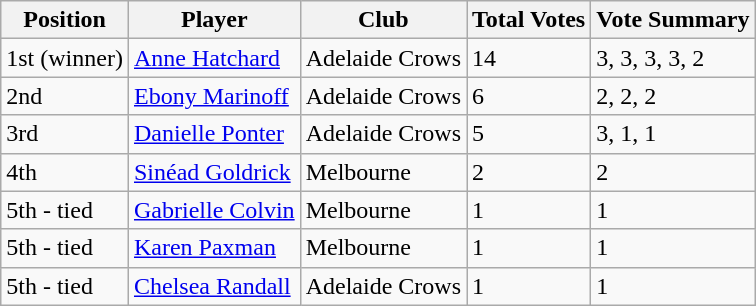<table class="wikitable">
<tr>
<th>Position</th>
<th>Player</th>
<th>Club</th>
<th>Total Votes</th>
<th>Vote Summary</th>
</tr>
<tr>
<td>1st (winner)</td>
<td><a href='#'>Anne Hatchard</a></td>
<td>Adelaide Crows</td>
<td>14</td>
<td>3, 3, 3, 3, 2</td>
</tr>
<tr>
<td>2nd</td>
<td><a href='#'>Ebony Marinoff</a></td>
<td>Adelaide Crows</td>
<td>6</td>
<td>2, 2, 2</td>
</tr>
<tr>
<td>3rd</td>
<td><a href='#'>Danielle Ponter</a></td>
<td>Adelaide Crows</td>
<td>5</td>
<td>3, 1, 1</td>
</tr>
<tr>
<td>4th</td>
<td><a href='#'>Sinéad Goldrick</a></td>
<td>Melbourne</td>
<td>2</td>
<td>2</td>
</tr>
<tr>
<td>5th - tied</td>
<td><a href='#'>Gabrielle Colvin</a></td>
<td>Melbourne</td>
<td>1</td>
<td>1</td>
</tr>
<tr>
<td>5th - tied</td>
<td><a href='#'>Karen Paxman</a></td>
<td>Melbourne</td>
<td>1</td>
<td>1</td>
</tr>
<tr>
<td>5th - tied</td>
<td><a href='#'>Chelsea Randall</a></td>
<td>Adelaide Crows</td>
<td>1</td>
<td>1</td>
</tr>
</table>
